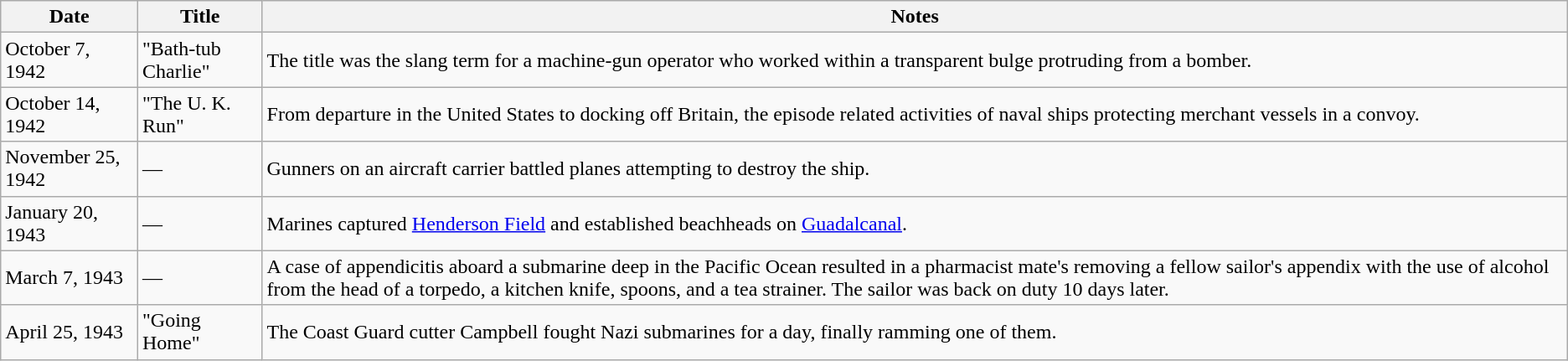<table class="wikitable">
<tr>
<th>Date</th>
<th>Title</th>
<th>Notes</th>
</tr>
<tr>
<td>October 7, 1942</td>
<td>"Bath-tub Charlie"</td>
<td>The title was the slang term for a machine-gun operator who worked within a transparent bulge protruding from a bomber.</td>
</tr>
<tr>
<td>October 14, 1942</td>
<td>"The U. K. Run"</td>
<td>From departure in the United States to docking off Britain, the episode related activities of naval ships protecting merchant vessels in a convoy.</td>
</tr>
<tr>
<td>November 25, 1942</td>
<td>—</td>
<td>Gunners on an aircraft carrier battled planes attempting to destroy the ship.</td>
</tr>
<tr>
<td>January 20, 1943</td>
<td>—</td>
<td>Marines captured <a href='#'>Henderson Field</a> and established beachheads on <a href='#'>Guadalcanal</a>.</td>
</tr>
<tr>
<td>March 7, 1943</td>
<td>—</td>
<td>A case of appendicitis aboard a submarine deep in the Pacific Ocean resulted in a pharmacist mate's removing a fellow sailor's appendix with the use of alcohol from the head of a torpedo, a kitchen knife, spoons, and a tea strainer. The sailor was back on duty 10 days later.</td>
</tr>
<tr>
<td>April 25, 1943</td>
<td>"Going Home"</td>
<td>The Coast Guard cutter Campbell fought Nazi submarines for a day, finally ramming one of them.</td>
</tr>
</table>
